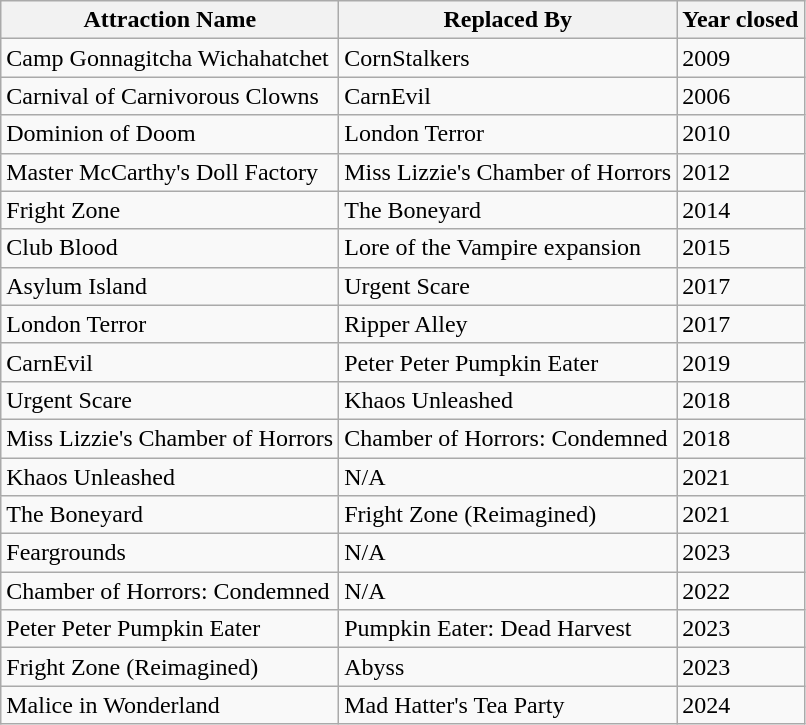<table class="wikitable sortable">
<tr>
<th>Attraction Name</th>
<th>Replaced By</th>
<th>Year closed</th>
</tr>
<tr>
<td>Camp Gonnagitcha Wichahatchet</td>
<td>CornStalkers</td>
<td>2009</td>
</tr>
<tr>
<td>Carnival of Carnivorous Clowns</td>
<td>CarnEvil</td>
<td>2006</td>
</tr>
<tr>
<td>Dominion of Doom</td>
<td>London Terror</td>
<td>2010</td>
</tr>
<tr>
<td>Master McCarthy's Doll Factory</td>
<td>Miss Lizzie's Chamber of Horrors</td>
<td>2012</td>
</tr>
<tr>
<td>Fright Zone</td>
<td>The Boneyard</td>
<td>2014</td>
</tr>
<tr>
<td>Club Blood</td>
<td>Lore of the Vampire expansion</td>
<td>2015</td>
</tr>
<tr>
<td>Asylum Island</td>
<td>Urgent Scare</td>
<td>2017</td>
</tr>
<tr>
<td>London Terror</td>
<td>Ripper Alley</td>
<td>2017</td>
</tr>
<tr>
<td>CarnEvil</td>
<td>Peter Peter Pumpkin Eater</td>
<td>2019</td>
</tr>
<tr>
<td>Urgent Scare</td>
<td>Khaos Unleashed</td>
<td>2018</td>
</tr>
<tr>
<td>Miss Lizzie's Chamber of Horrors</td>
<td>Chamber of Horrors: Condemned</td>
<td>2018</td>
</tr>
<tr>
<td>Khaos Unleashed</td>
<td>N/A</td>
<td>2021</td>
</tr>
<tr>
<td>The Boneyard</td>
<td>Fright Zone (Reimagined)</td>
<td>2021</td>
</tr>
<tr>
<td>Feargrounds</td>
<td>N/A</td>
<td>2023</td>
</tr>
<tr>
<td>Chamber of Horrors: Condemned</td>
<td>N/A</td>
<td>2022</td>
</tr>
<tr>
<td>Peter Peter Pumpkin Eater</td>
<td>Pumpkin Eater: Dead Harvest</td>
<td>2023</td>
</tr>
<tr>
<td>Fright Zone (Reimagined)</td>
<td>Abyss</td>
<td>2023</td>
</tr>
<tr>
<td>Malice in Wonderland</td>
<td>Mad Hatter's Tea Party</td>
<td>2024</td>
</tr>
</table>
